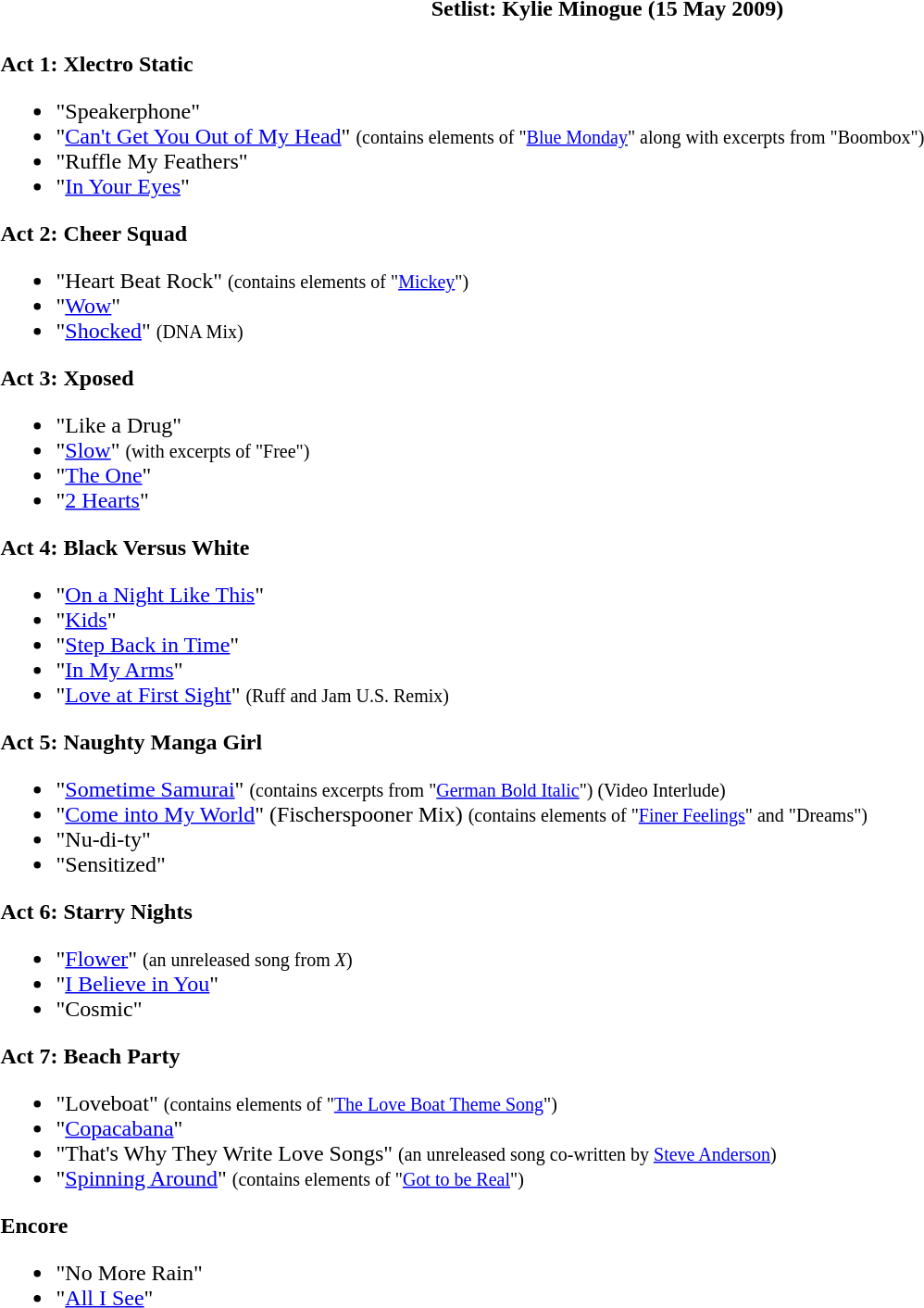<table class="toccolours collapsible collapsed" style="min-width:55em">
<tr>
<th>Setlist: Kylie Minogue (15 May 2009)</th>
</tr>
<tr>
<td><br><strong>Act 1: Xlectro Static</strong><ul><li>"Speakerphone"</li><li>"<a href='#'>Can't Get You Out of My Head</a>" <small>(contains elements of "<a href='#'>Blue Monday</a>" along with excerpts from "Boombox")</small></li><li>"Ruffle My Feathers"</li><li>"<a href='#'>In Your Eyes</a>"</li></ul><strong>Act 2: Cheer Squad</strong><ul><li>"Heart Beat Rock" <small>(contains elements of "<a href='#'>Mickey</a>")</small></li><li>"<a href='#'>Wow</a>"</li><li>"<a href='#'>Shocked</a>" <small>(DNA Mix)</small></li></ul><strong>Act 3: Xposed</strong><ul><li>"Like a Drug"</li><li>"<a href='#'>Slow</a>" <small>(with excerpts of "Free")</small></li><li>"<a href='#'>The One</a>"</li><li>"<a href='#'>2 Hearts</a>"</li></ul><strong>Act 4: Black Versus White</strong><ul><li>"<a href='#'>On a Night Like This</a>"</li><li>"<a href='#'>Kids</a>"</li><li>"<a href='#'>Step Back in Time</a>"</li><li>"<a href='#'>In My Arms</a>"</li><li>"<a href='#'>Love at First Sight</a>" <small>(Ruff and Jam U.S. Remix)</small></li></ul><strong>Act 5: Naughty Manga Girl</strong><ul><li>"<a href='#'>Sometime Samurai</a>" <small>(contains excerpts from "<a href='#'>German Bold Italic</a>") (Video Interlude)</small></li><li>"<a href='#'>Come into My World</a>" (Fischerspooner Mix) <small>(contains elements of "<a href='#'>Finer Feelings</a>" and "Dreams")</small></li><li>"Nu-di-ty"</li><li>"Sensitized"</li></ul><strong>Act 6: Starry Nights</strong><ul><li>"<a href='#'>Flower</a>" <small>(an unreleased song from <em>X</em>)</small></li><li>"<a href='#'>I Believe in You</a>"</li><li>"Cosmic"</li></ul><strong>Act 7: Beach Party</strong><ul><li>"Loveboat" <small>(contains elements of "<a href='#'>The Love Boat Theme Song</a>")</small></li><li>"<a href='#'>Copacabana</a>"</li><li>"That's Why They Write Love Songs" <small>(an unreleased song co-written by <a href='#'>Steve Anderson</a>)</small></li><li>"<a href='#'>Spinning Around</a>" <small>(contains elements of "<a href='#'>Got to be Real</a>")</small></li></ul><strong>Encore</strong><ul><li>"No More Rain"</li><li>"<a href='#'>All I See</a>"</li></ul></td>
</tr>
</table>
